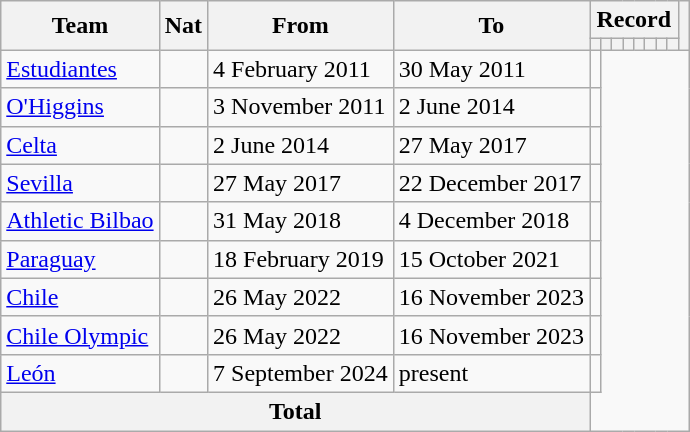<table class="wikitable" style="text-align: center">
<tr>
<th rowspan="2">Team</th>
<th rowspan="2">Nat</th>
<th rowspan="2">From</th>
<th rowspan="2">To</th>
<th colspan="8">Record</th>
<th rowspan=2></th>
</tr>
<tr>
<th></th>
<th></th>
<th></th>
<th></th>
<th></th>
<th></th>
<th></th>
<th></th>
</tr>
<tr>
<td align=left><a href='#'>Estudiantes</a></td>
<td></td>
<td align=left>4 February 2011</td>
<td align=left>30 May 2011<br></td>
<td></td>
</tr>
<tr>
<td align=left><a href='#'>O'Higgins</a></td>
<td></td>
<td align=left>3 November 2011</td>
<td align=left>2 June 2014<br></td>
<td></td>
</tr>
<tr>
<td align=left><a href='#'>Celta</a></td>
<td></td>
<td align=left>2 June 2014</td>
<td align=left>27 May 2017<br></td>
<td></td>
</tr>
<tr>
<td align=left><a href='#'>Sevilla</a></td>
<td></td>
<td align=left>27 May 2017</td>
<td align=left>22 December 2017<br></td>
<td></td>
</tr>
<tr>
<td align=left><a href='#'>Athletic Bilbao</a></td>
<td></td>
<td align=left>31 May 2018</td>
<td align=left>4 December 2018<br></td>
<td></td>
</tr>
<tr>
<td align=left><a href='#'>Paraguay</a></td>
<td></td>
<td align=left>18 February 2019</td>
<td align=left>15 October 2021<br></td>
<td></td>
</tr>
<tr>
<td align=left><a href='#'>Chile</a></td>
<td></td>
<td align=left>26 May 2022</td>
<td align=left>16 November 2023<br></td>
<td></td>
</tr>
<tr>
<td align=left><a href='#'>Chile Olympic</a></td>
<td></td>
<td align=left>26 May 2022</td>
<td align=left>16 November 2023<br></td>
<td></td>
</tr>
<tr>
<td align=left><a href='#'>León</a></td>
<td></td>
<td align=left>7 September 2024</td>
<td align=left>present<br></td>
<td></td>
</tr>
<tr>
<th colspan="4">Total<br></th>
</tr>
</table>
